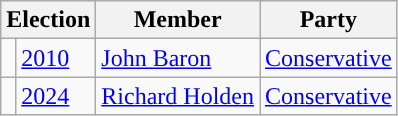<table class="wikitable">
<tr>
<th colspan="2">Election</th>
<th>Member</th>
<th>Party</th>
</tr>
<tr>
<td style="color:inherit;background-color: "></td>
<td><a href='#'>2010</a></td>
<td><a href='#'>John Baron</a></td>
<td><a href='#'>Conservative</a></td>
</tr>
<tr>
<td style="color:inherit;background-color: "></td>
<td><a href='#'>2024</a></td>
<td><a href='#'>Richard Holden</a></td>
<td><a href='#'>Conservative</a></td>
</tr>
</table>
